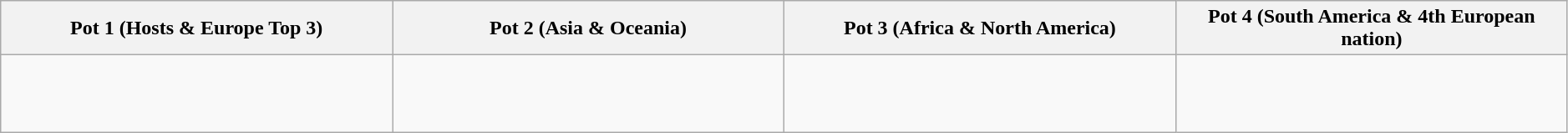<table class="wikitable" width=99% style="text-align:left">
<tr>
<th width=25%>Pot 1 (Hosts & Europe Top 3)</th>
<th width=25%>Pot 2 (Asia & Oceania)</th>
<th width=25%>Pot 3 (Africa & North America)</th>
<th width=25%>Pot 4 (South America & 4th European nation)</th>
</tr>
<tr>
<td><br><br><br></td>
<td><br><br><br></td>
<td><br><br><br></td>
<td><br><br><br></td>
</tr>
</table>
